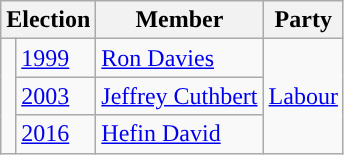<table class="wikitable">
<tr>
<th colspan="2">Election</th>
<th>Member</th>
<th>Party</th>
</tr>
<tr>
<td rowspan=3 style="background-color: "></td>
<td><a href='#'>1999</a></td>
<td><a href='#'>Ron Davies</a></td>
<td rowspan=3><a href='#'>Labour</a></td>
</tr>
<tr>
<td><a href='#'>2003</a></td>
<td><a href='#'>Jeffrey Cuthbert</a></td>
</tr>
<tr>
<td><a href='#'>2016</a></td>
<td><a href='#'>Hefin David</a></td>
</tr>
</table>
